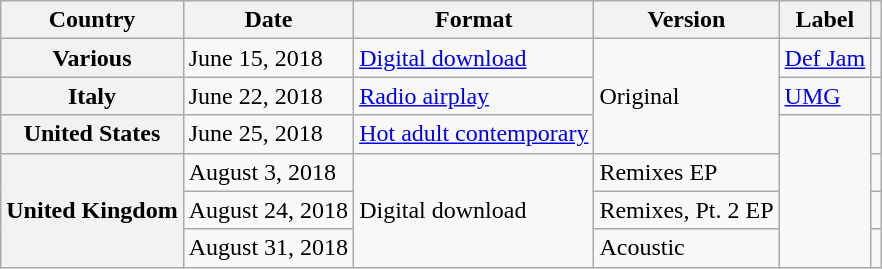<table class="wikitable plainrowheaders">
<tr>
<th>Country</th>
<th>Date</th>
<th>Format</th>
<th>Version</th>
<th>Label</th>
<th></th>
</tr>
<tr>
<th scope="row">Various</th>
<td>June 15, 2018</td>
<td><a href='#'>Digital download</a></td>
<td rowspan="3">Original</td>
<td><a href='#'>Def Jam</a></td>
<td></td>
</tr>
<tr>
<th scope="row">Italy</th>
<td>June 22, 2018</td>
<td><a href='#'>Radio airplay</a></td>
<td><a href='#'>UMG</a></td>
<td></td>
</tr>
<tr>
<th scope="row">United States</th>
<td>June 25, 2018</td>
<td><a href='#'>Hot adult contemporary</a></td>
<td rowspan="4"></td>
<td></td>
</tr>
<tr>
<th rowspan="3" scope="row">United Kingdom</th>
<td>August 3, 2018</td>
<td rowspan="3">Digital download</td>
<td>Remixes EP</td>
<td></td>
</tr>
<tr>
<td>August 24, 2018</td>
<td>Remixes, Pt. 2 EP</td>
<td></td>
</tr>
<tr>
<td>August 31, 2018</td>
<td>Acoustic</td>
<td></td>
</tr>
</table>
